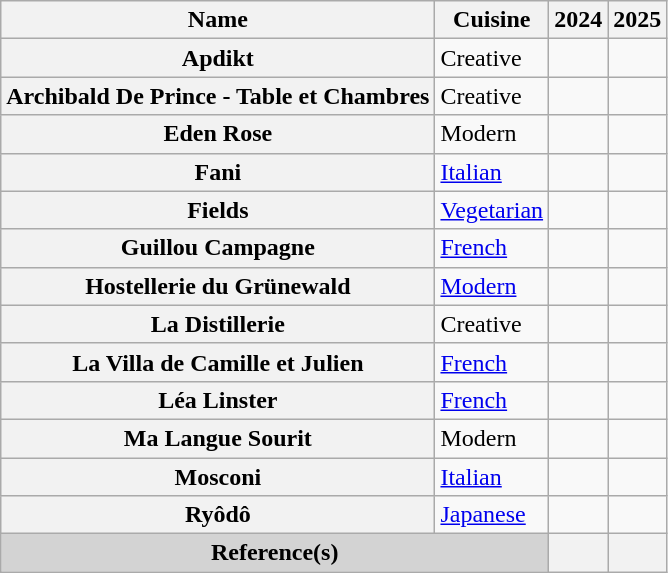<table class="wikitable sortable plainrowheaders" style="text-align:left;">
<tr>
<th scope="col">Name</th>
<th scope="col">Cuisine</th>
<th scope="col">2024</th>
<th>2025</th>
</tr>
<tr>
<th scope="row">Apdikt</th>
<td>Creative</td>
<td></td>
<td></td>
</tr>
<tr>
<th scope="row">Archibald De Prince - Table et Chambres</th>
<td>Creative</td>
<td></td>
<td></td>
</tr>
<tr>
<th scope="row">Eden Rose</th>
<td>Modern</td>
<td></td>
<td></td>
</tr>
<tr>
<th scope="row">Fani</th>
<td><a href='#'>Italian</a></td>
<td></td>
<td></td>
</tr>
<tr>
<th scope="row">Fields</th>
<td><a href='#'>Vegetarian</a></td>
<td></td>
<td></td>
</tr>
<tr>
<th scope="row">Guillou Campagne</th>
<td><a href='#'>French</a></td>
<td></td>
<td></td>
</tr>
<tr>
<th scope="row">Hostellerie du Grünewald</th>
<td><a href='#'>Modern</a></td>
<td></td>
<td></td>
</tr>
<tr>
<th scope="row">La Distillerie</th>
<td>Creative</td>
<td></td>
<td></td>
</tr>
<tr>
<th scope="row">La Villa de Camille et Julien</th>
<td><a href='#'>French</a></td>
<td></td>
<td></td>
</tr>
<tr>
<th scope="row">Léa Linster</th>
<td><a href='#'>French</a></td>
<td></td>
<td></td>
</tr>
<tr>
<th scope="row">Ma Langue Sourit</th>
<td>Modern</td>
<td></td>
<td></td>
</tr>
<tr>
<th scope="row">Mosconi</th>
<td><a href='#'>Italian</a></td>
<td></td>
<td></td>
</tr>
<tr>
<th scope="row">Ryôdô</th>
<td><a href='#'>Japanese</a></td>
<td></td>
<td></td>
</tr>
<tr>
<th colspan="2" style="text-align: center;background: lightgray;">Reference(s)</th>
<th></th>
<th></th>
</tr>
</table>
